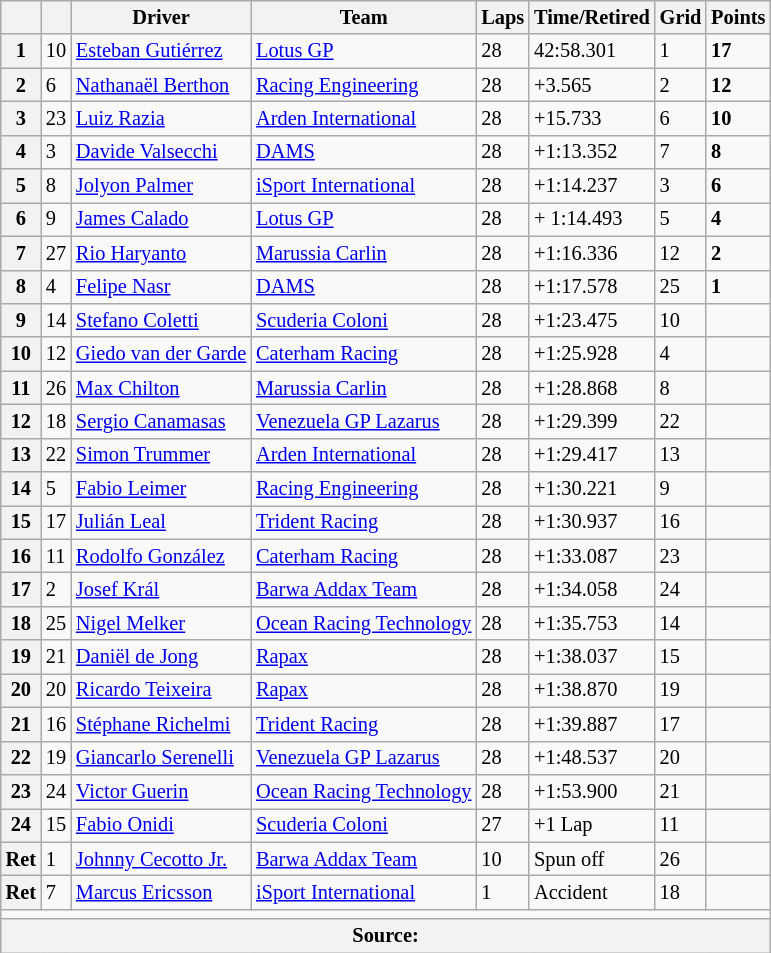<table class="wikitable" style="font-size:85%">
<tr>
<th></th>
<th></th>
<th>Driver</th>
<th>Team</th>
<th>Laps</th>
<th>Time/Retired</th>
<th>Grid</th>
<th>Points</th>
</tr>
<tr>
<th>1</th>
<td>10</td>
<td> <a href='#'>Esteban Gutiérrez</a></td>
<td><a href='#'>Lotus GP</a></td>
<td>28</td>
<td>42:58.301</td>
<td>1</td>
<td><strong>17 </strong></td>
</tr>
<tr>
<th>2</th>
<td>6</td>
<td> <a href='#'>Nathanaël Berthon</a></td>
<td><a href='#'>Racing Engineering</a></td>
<td>28</td>
<td>+3.565</td>
<td>2</td>
<td><strong>12</strong></td>
</tr>
<tr>
<th>3</th>
<td>23</td>
<td> <a href='#'>Luiz Razia</a></td>
<td><a href='#'>Arden International</a></td>
<td>28</td>
<td>+15.733</td>
<td>6</td>
<td><strong>10</strong></td>
</tr>
<tr>
<th>4</th>
<td>3</td>
<td> <a href='#'>Davide Valsecchi</a></td>
<td><a href='#'>DAMS</a></td>
<td>28</td>
<td>+1:13.352</td>
<td>7</td>
<td><strong>8</strong></td>
</tr>
<tr>
<th>5</th>
<td>8</td>
<td> <a href='#'>Jolyon Palmer</a></td>
<td><a href='#'>iSport International</a></td>
<td>28</td>
<td>+1:14.237</td>
<td>3</td>
<td><strong>6</strong></td>
</tr>
<tr>
<th>6</th>
<td>9</td>
<td> <a href='#'>James Calado</a></td>
<td><a href='#'>Lotus GP</a></td>
<td>28</td>
<td>+ 1:14.493</td>
<td>5</td>
<td><strong>4</strong></td>
</tr>
<tr>
<th>7</th>
<td>27</td>
<td> <a href='#'>Rio Haryanto</a></td>
<td><a href='#'>Marussia Carlin</a></td>
<td>28</td>
<td>+1:16.336</td>
<td>12</td>
<td><strong>2</strong></td>
</tr>
<tr>
<th>8</th>
<td>4</td>
<td> <a href='#'>Felipe Nasr</a></td>
<td><a href='#'>DAMS</a></td>
<td>28</td>
<td>+1:17.578</td>
<td>25</td>
<td><strong>1</strong></td>
</tr>
<tr>
<th>9</th>
<td>14</td>
<td> <a href='#'>Stefano Coletti</a></td>
<td><a href='#'>Scuderia Coloni</a></td>
<td>28</td>
<td>+1:23.475</td>
<td>10</td>
<td></td>
</tr>
<tr>
<th>10</th>
<td>12</td>
<td> <a href='#'>Giedo van der Garde</a></td>
<td><a href='#'>Caterham Racing</a></td>
<td>28</td>
<td>+1:25.928</td>
<td>4</td>
<td></td>
</tr>
<tr>
<th>11</th>
<td>26</td>
<td> <a href='#'>Max Chilton</a></td>
<td><a href='#'>Marussia Carlin</a></td>
<td>28</td>
<td>+1:28.868</td>
<td>8</td>
<td></td>
</tr>
<tr>
<th>12</th>
<td>18</td>
<td> <a href='#'>Sergio Canamasas</a></td>
<td><a href='#'>Venezuela GP Lazarus</a></td>
<td>28</td>
<td>+1:29.399</td>
<td>22</td>
<td></td>
</tr>
<tr>
<th>13</th>
<td>22</td>
<td> <a href='#'>Simon Trummer</a></td>
<td><a href='#'>Arden International</a></td>
<td>28</td>
<td>+1:29.417</td>
<td>13</td>
<td></td>
</tr>
<tr>
<th>14</th>
<td>5</td>
<td> <a href='#'>Fabio Leimer</a></td>
<td><a href='#'>Racing Engineering</a></td>
<td>28</td>
<td>+1:30.221</td>
<td>9</td>
<td></td>
</tr>
<tr>
<th>15</th>
<td>17</td>
<td> <a href='#'>Julián Leal</a></td>
<td><a href='#'>Trident Racing</a></td>
<td>28</td>
<td>+1:30.937</td>
<td>16</td>
<td></td>
</tr>
<tr>
<th>16</th>
<td>11</td>
<td> <a href='#'>Rodolfo González</a></td>
<td><a href='#'>Caterham Racing</a></td>
<td>28</td>
<td>+1:33.087</td>
<td>23</td>
<td></td>
</tr>
<tr>
<th>17</th>
<td>2</td>
<td> <a href='#'>Josef Král</a></td>
<td><a href='#'>Barwa Addax Team</a></td>
<td>28</td>
<td>+1:34.058</td>
<td>24</td>
<td></td>
</tr>
<tr>
<th>18</th>
<td>25</td>
<td> <a href='#'>Nigel Melker</a></td>
<td><a href='#'>Ocean Racing Technology</a></td>
<td>28</td>
<td>+1:35.753</td>
<td>14</td>
<td></td>
</tr>
<tr>
<th>19</th>
<td>21</td>
<td> <a href='#'>Daniël de Jong</a></td>
<td><a href='#'>Rapax</a></td>
<td>28</td>
<td>+1:38.037</td>
<td>15</td>
<td></td>
</tr>
<tr>
<th>20</th>
<td>20</td>
<td> <a href='#'>Ricardo Teixeira</a></td>
<td><a href='#'>Rapax</a></td>
<td>28</td>
<td>+1:38.870</td>
<td>19</td>
<td></td>
</tr>
<tr>
<th>21</th>
<td>16</td>
<td> <a href='#'>Stéphane Richelmi</a></td>
<td><a href='#'>Trident Racing</a></td>
<td>28</td>
<td>+1:39.887</td>
<td>17</td>
<td></td>
</tr>
<tr>
<th>22</th>
<td>19</td>
<td> <a href='#'>Giancarlo Serenelli</a></td>
<td><a href='#'>Venezuela GP Lazarus</a></td>
<td>28</td>
<td>+1:48.537</td>
<td>20</td>
<td></td>
</tr>
<tr>
<th>23</th>
<td>24</td>
<td> <a href='#'>Victor Guerin</a></td>
<td><a href='#'>Ocean Racing Technology</a></td>
<td>28</td>
<td>+1:53.900</td>
<td>21</td>
<td></td>
</tr>
<tr>
<th>24</th>
<td>15</td>
<td> <a href='#'>Fabio Onidi</a></td>
<td><a href='#'>Scuderia Coloni</a></td>
<td>27</td>
<td>+1 Lap</td>
<td>11</td>
<td></td>
</tr>
<tr>
<th>Ret</th>
<td>1</td>
<td> <a href='#'>Johnny Cecotto Jr.</a></td>
<td><a href='#'>Barwa Addax Team</a></td>
<td>10</td>
<td>Spun off</td>
<td>26</td>
<td></td>
</tr>
<tr>
<th>Ret</th>
<td>7</td>
<td> <a href='#'>Marcus Ericsson</a></td>
<td><a href='#'>iSport International</a></td>
<td>1</td>
<td>Accident</td>
<td>18</td>
<td></td>
</tr>
<tr>
<td colspan=8></td>
</tr>
<tr>
<th colspan=8>Source:</th>
</tr>
</table>
